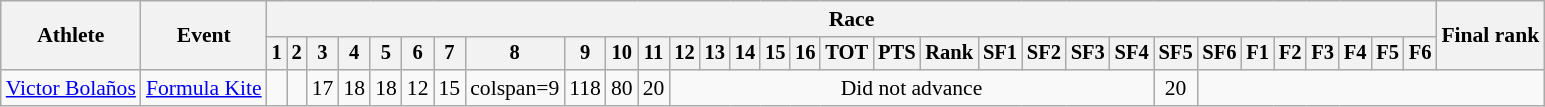<table class="wikitable" style="font-size:90%">
<tr>
<th rowspan="2">Athlete</th>
<th rowspan="2">Event</th>
<th colspan="31">Race</th>
<th rowspan="2">Final rank</th>
</tr>
<tr style="font-size:95%">
<th>1</th>
<th>2</th>
<th>3</th>
<th>4</th>
<th>5</th>
<th>6</th>
<th>7</th>
<th>8</th>
<th>9</th>
<th>10</th>
<th>11</th>
<th>12</th>
<th>13</th>
<th>14</th>
<th>15</th>
<th>16</th>
<th>TOT</th>
<th>PTS</th>
<th>Rank</th>
<th>SF1</th>
<th>SF2</th>
<th>SF3</th>
<th>SF4</th>
<th>SF5</th>
<th>SF6</th>
<th>F1</th>
<th>F2</th>
<th>F3</th>
<th>F4</th>
<th>F5</th>
<th>F6</th>
</tr>
<tr align=center>
<td align=left><a href='#'>Victor Bolaños</a></td>
<td align=left><a href='#'>Formula Kite</a></td>
<td></td>
<td></td>
<td>17</td>
<td>18</td>
<td>18</td>
<td>12</td>
<td>15</td>
<td>colspan=9 </td>
<td>118</td>
<td>80</td>
<td>20</td>
<td colspan=12>Did not advance</td>
<td>20</td>
</tr>
</table>
